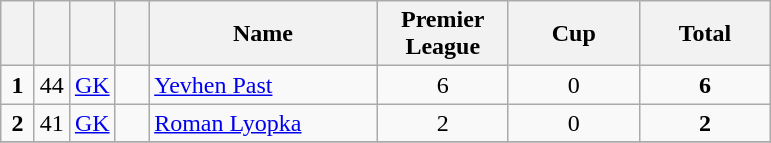<table class="wikitable" style="text-align:center">
<tr>
<th width=15></th>
<th width=15></th>
<th width=15></th>
<th width=15></th>
<th width=145>Name</th>
<th width=80><strong>Premier League</strong></th>
<th width=80><strong>Cup</strong></th>
<th width=80>Total</th>
</tr>
<tr>
<td><strong>1</strong></td>
<td>44</td>
<td><a href='#'>GK</a></td>
<td></td>
<td align=left><a href='#'>Yevhen Past</a></td>
<td>6</td>
<td>0</td>
<td><strong>6</strong></td>
</tr>
<tr>
<td><strong>2</strong></td>
<td>41</td>
<td><a href='#'>GK</a></td>
<td></td>
<td align=left><a href='#'>Roman Lyopka</a></td>
<td>2</td>
<td>0</td>
<td><strong>2</strong></td>
</tr>
<tr>
</tr>
</table>
